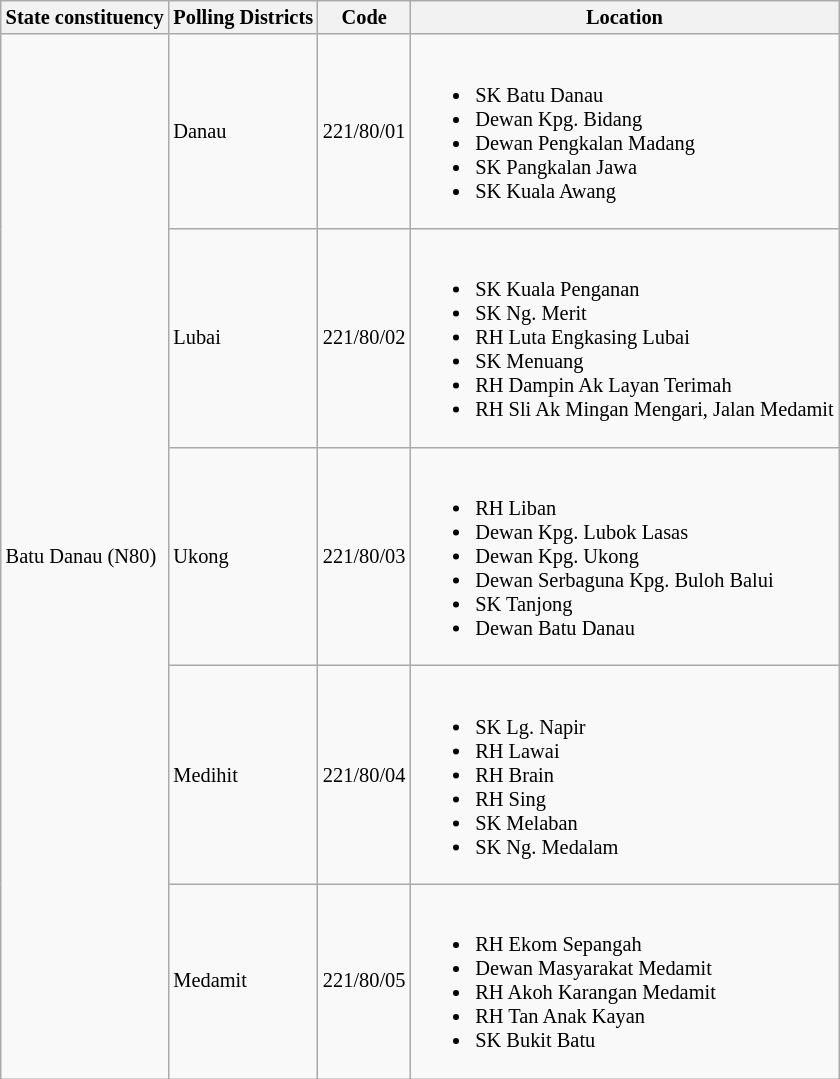<table class="wikitable sortable mw-collapsible" style="white-space:nowrap;font-size:85%">
<tr>
<th>State constituency</th>
<th>Polling Districts</th>
<th>Code</th>
<th>Location</th>
</tr>
<tr>
<td rowspan="5">Batu Danau (N80)</td>
<td>Danau</td>
<td>221/80/01</td>
<td><br><ul><li>SK Batu Danau</li><li>Dewan Kpg. Bidang</li><li>Dewan Pengkalan Madang</li><li>SK Pangkalan Jawa</li><li>SK Kuala Awang</li></ul></td>
</tr>
<tr>
<td>Lubai</td>
<td>221/80/02</td>
<td><br><ul><li>SK Kuala Penganan</li><li>SK Ng. Merit</li><li>RH Luta Engkasing Lubai</li><li>SK Menuang</li><li>RH Dampin Ak Layan Terimah</li><li>RH Sli Ak Mingan Mengari, Jalan Medamit</li></ul></td>
</tr>
<tr>
<td>Ukong</td>
<td>221/80/03</td>
<td><br><ul><li>RH Liban</li><li>Dewan Kpg. Lubok Lasas</li><li>Dewan Kpg. Ukong</li><li>Dewan Serbaguna Kpg. Buloh Balui</li><li>SK Tanjong</li><li>Dewan Batu Danau</li></ul></td>
</tr>
<tr>
<td>Medihit</td>
<td>221/80/04</td>
<td><br><ul><li>SK Lg. Napir</li><li>RH Lawai</li><li>RH Brain</li><li>RH Sing</li><li>SK Melaban</li><li>SK Ng. Medalam</li></ul></td>
</tr>
<tr>
<td>Medamit</td>
<td>221/80/05</td>
<td><br><ul><li>RH Ekom Sepangah</li><li>Dewan Masyarakat Medamit</li><li>RH Akoh Karangan Medamit</li><li>RH Tan Anak Kayan</li><li>SK Bukit Batu</li></ul></td>
</tr>
</table>
